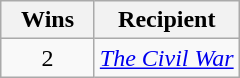<table class="wikitable sortable" rowspan="2" style="text-align:center;" background: #f6e39c;>
<tr>
<th scope="col" style="width:55px;">Wins</th>
<th scope="col" style="text-align:center;">Recipient</th>
</tr>
<tr>
<td rowspan=1 style="text-align:center">2</td>
<td><em><a href='#'>The Civil War</a></em></td>
</tr>
</table>
